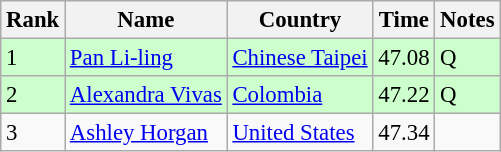<table class="wikitable" style="font-size:95%" style="text-align:center; width:35em;">
<tr>
<th>Rank</th>
<th>Name</th>
<th>Country</th>
<th>Time</th>
<th>Notes</th>
</tr>
<tr bgcolor=ccffcc>
<td>1</td>
<td align=left><a href='#'>Pan Li-ling</a></td>
<td align="left"> <a href='#'>Chinese Taipei</a></td>
<td>47.08</td>
<td>Q</td>
</tr>
<tr bgcolor=ccffcc>
<td>2</td>
<td align=left><a href='#'>Alexandra Vivas</a></td>
<td align="left"> <a href='#'>Colombia</a></td>
<td>47.22</td>
<td>Q</td>
</tr>
<tr>
<td>3</td>
<td align=left><a href='#'>Ashley Horgan</a></td>
<td align="left"> <a href='#'>United States</a></td>
<td>47.34</td>
<td></td>
</tr>
</table>
